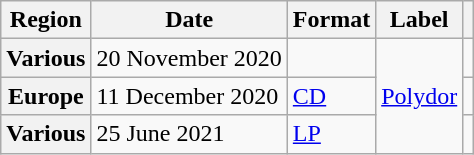<table class="wikitable plainrowheaders">
<tr>
<th scope="col">Region</th>
<th scope="col">Date</th>
<th scope="col">Format</th>
<th scope="col">Label</th>
<th scope="col"></th>
</tr>
<tr>
<th scope="row">Various</th>
<td>20 November 2020</td>
<td></td>
<td rowspan="3"><a href='#'>Polydor</a></td>
<td></td>
</tr>
<tr>
<th scope="row">Europe</th>
<td>11 December 2020</td>
<td><a href='#'>CD</a></td>
<td></td>
</tr>
<tr>
<th scope="row">Various</th>
<td>25 June 2021</td>
<td><a href='#'>LP</a></td>
<td></td>
</tr>
</table>
